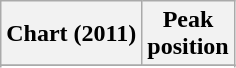<table class="wikitable sortable">
<tr>
<th>Chart (2011)</th>
<th>Peak<br>position</th>
</tr>
<tr>
</tr>
<tr>
</tr>
</table>
